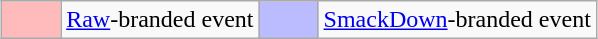<table class="wikitable" style="margin: 0 auto">
<tr>
<td style="background:#FBB; width:2em"></td>
<td><a href='#'>Raw</a>-branded event</td>
<td style="background:#BBF; width:2em"></td>
<td><a href='#'>SmackDown</a>-branded event</td>
</tr>
</table>
